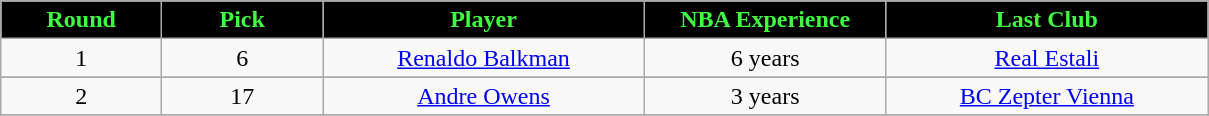<table class="wikitable sortable sortable">
<tr>
</tr>
<tr style="text-align: center">
<th style="background:#000000; color:#3FFE41; width:10%;">Round</th>
<th style="background:#000000; color:#3FFE41; width:10%;">Pick</th>
<th style="background:#000000; color:#3FFE41; width:20%;">Player</th>
<th style="background:#000000; color:#3FFE41; width:15%;">NBA Experience</th>
<th style="background:#000000; color:#3FFE41; width:20%;">Last Club</th>
</tr>
<tr style="text-align: center">
<td>1</td>
<td>6</td>
<td><a href='#'>Renaldo Balkman</a></td>
<td>6 years</td>
<td> <a href='#'>Real Estali</a></td>
</tr>
<tr>
</tr>
<tr style="text-align: center">
<td>2</td>
<td>17</td>
<td><a href='#'>Andre Owens</a></td>
<td>3 years</td>
<td> <a href='#'>BC Zepter Vienna</a></td>
</tr>
<tr>
</tr>
</table>
